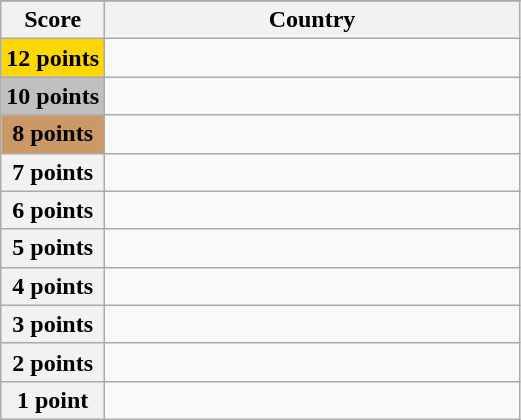<table class="wikitable">
<tr>
</tr>
<tr>
<th scope="col" width="20%">Score</th>
<th scope="col">Country</th>
</tr>
<tr>
<th scope="row" style="background:gold">12 points</th>
<td></td>
</tr>
<tr>
<th scope="row" style="background:silver">10 points</th>
<td></td>
</tr>
<tr>
<th scope="row" style="background:#CC9966">8 points</th>
<td></td>
</tr>
<tr>
<th scope="row">7 points</th>
<td></td>
</tr>
<tr>
<th scope="row">6 points</th>
<td></td>
</tr>
<tr>
<th scope="row">5 points</th>
<td></td>
</tr>
<tr>
<th scope="row">4 points</th>
<td></td>
</tr>
<tr>
<th scope="row">3 points</th>
<td></td>
</tr>
<tr>
<th scope="row">2 points</th>
<td></td>
</tr>
<tr>
<th scope="row">1 point</th>
<td></td>
</tr>
</table>
